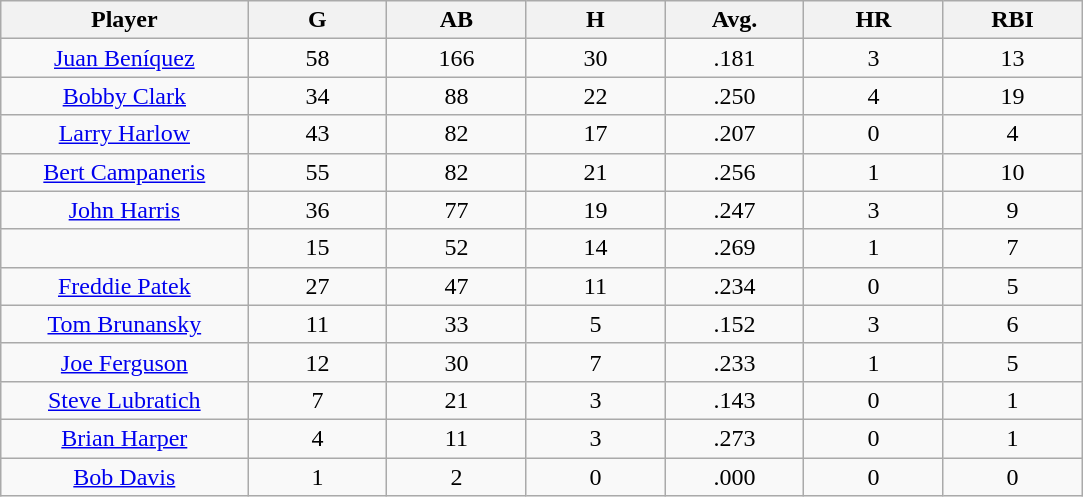<table class="wikitable sortable">
<tr>
<th bgcolor="#DDDDFF" width="16%">Player</th>
<th bgcolor="#DDDDFF" width="9%">G</th>
<th bgcolor="#DDDDFF" width="9%">AB</th>
<th bgcolor="#DDDDFF" width="9%">H</th>
<th bgcolor="#DDDDFF" width="9%">Avg.</th>
<th bgcolor="#DDDDFF" width="9%">HR</th>
<th bgcolor="#DDDDFF" width="9%">RBI</th>
</tr>
<tr align="center">
<td><a href='#'>Juan Beníquez</a></td>
<td>58</td>
<td>166</td>
<td>30</td>
<td>.181</td>
<td>3</td>
<td>13</td>
</tr>
<tr align=center>
<td><a href='#'>Bobby Clark</a></td>
<td>34</td>
<td>88</td>
<td>22</td>
<td>.250</td>
<td>4</td>
<td>19</td>
</tr>
<tr align=center>
<td><a href='#'>Larry Harlow</a></td>
<td>43</td>
<td>82</td>
<td>17</td>
<td>.207</td>
<td>0</td>
<td>4</td>
</tr>
<tr align=center>
<td><a href='#'>Bert Campaneris</a></td>
<td>55</td>
<td>82</td>
<td>21</td>
<td>.256</td>
<td>1</td>
<td>10</td>
</tr>
<tr align=center>
<td><a href='#'>John Harris</a></td>
<td>36</td>
<td>77</td>
<td>19</td>
<td>.247</td>
<td>3</td>
<td>9</td>
</tr>
<tr align=center>
<td></td>
<td>15</td>
<td>52</td>
<td>14</td>
<td>.269</td>
<td>1</td>
<td>7</td>
</tr>
<tr align="center">
<td><a href='#'>Freddie Patek</a></td>
<td>27</td>
<td>47</td>
<td>11</td>
<td>.234</td>
<td>0</td>
<td>5</td>
</tr>
<tr align=center>
<td><a href='#'>Tom Brunansky</a></td>
<td>11</td>
<td>33</td>
<td>5</td>
<td>.152</td>
<td>3</td>
<td>6</td>
</tr>
<tr align=center>
<td><a href='#'>Joe Ferguson</a></td>
<td>12</td>
<td>30</td>
<td>7</td>
<td>.233</td>
<td>1</td>
<td>5</td>
</tr>
<tr align=center>
<td><a href='#'>Steve Lubratich</a></td>
<td>7</td>
<td>21</td>
<td>3</td>
<td>.143</td>
<td>0</td>
<td>1</td>
</tr>
<tr align=center>
<td><a href='#'>Brian Harper</a></td>
<td>4</td>
<td>11</td>
<td>3</td>
<td>.273</td>
<td>0</td>
<td>1</td>
</tr>
<tr align=center>
<td><a href='#'>Bob Davis</a></td>
<td>1</td>
<td>2</td>
<td>0</td>
<td>.000</td>
<td>0</td>
<td>0</td>
</tr>
</table>
